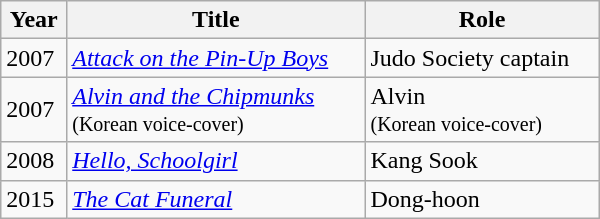<table class="wikitable" style="width: 400px;">
<tr>
<th>Year</th>
<th>Title</th>
<th>Role</th>
</tr>
<tr>
<td>2007</td>
<td><em><a href='#'>Attack on the Pin-Up Boys</a></em></td>
<td>Judo Society captain</td>
</tr>
<tr>
<td>2007</td>
<td><em><a href='#'>Alvin and the Chipmunks</a></em><br><small>(Korean voice-cover)</small></td>
<td>Alvin <br><small>(Korean voice-cover)</small></td>
</tr>
<tr>
<td>2008</td>
<td><em><a href='#'>Hello, Schoolgirl</a></em></td>
<td>Kang Sook</td>
</tr>
<tr>
<td>2015</td>
<td><em><a href='#'>The Cat Funeral</a></em></td>
<td>Dong-hoon</td>
</tr>
</table>
